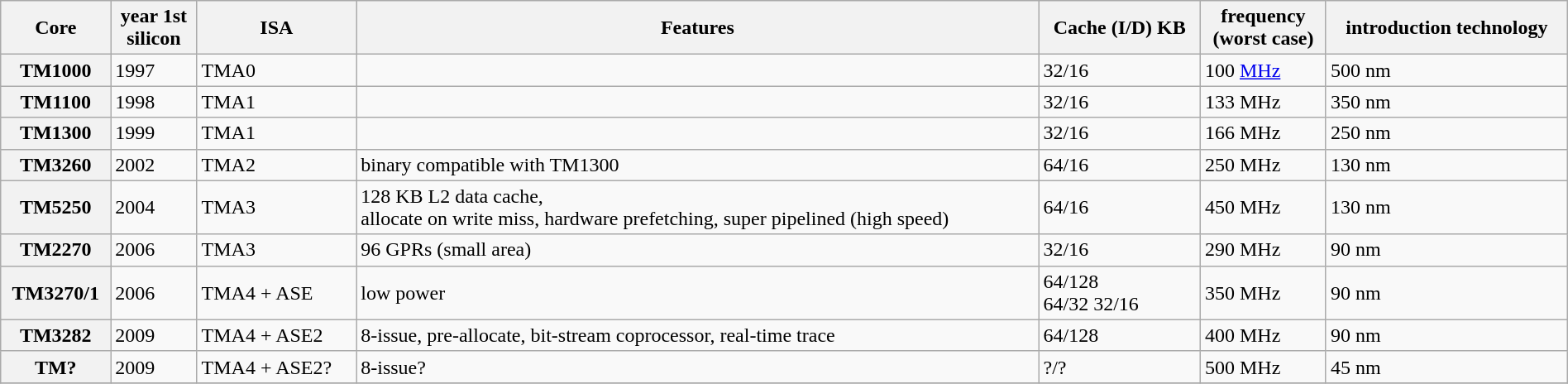<table class="wikitable" width="100%">
<tr>
<th>Core</th>
<th>year 1st<br>silicon</th>
<th>ISA</th>
<th>Features</th>
<th>Cache (I/D) KB</th>
<th>frequency<br>(worst case)</th>
<th>introduction technology</th>
</tr>
<tr>
<th>TM1000</th>
<td>1997</td>
<td>TMA0</td>
<td></td>
<td>32/16</td>
<td>100 <a href='#'>MHz</a></td>
<td>500 nm</td>
</tr>
<tr>
<th>TM1100</th>
<td>1998</td>
<td>TMA1</td>
<td></td>
<td>32/16</td>
<td>133 MHz</td>
<td>350 nm</td>
</tr>
<tr>
<th>TM1300</th>
<td>1999</td>
<td>TMA1</td>
<td></td>
<td>32/16</td>
<td>166 MHz</td>
<td>250 nm</td>
</tr>
<tr>
<th>TM3260</th>
<td>2002</td>
<td>TMA2</td>
<td>binary compatible with TM1300</td>
<td>64/16</td>
<td>250 MHz</td>
<td>130 nm</td>
</tr>
<tr>
<th>TM5250</th>
<td>2004</td>
<td>TMA3</td>
<td>128 KB L2 data cache,<br>allocate on write miss,
hardware prefetching,
super pipelined (high speed)</td>
<td>64/16</td>
<td>450 MHz</td>
<td>130 nm</td>
</tr>
<tr>
<th>TM2270</th>
<td>2006</td>
<td>TMA3</td>
<td>96 GPRs (small area)</td>
<td>32/16</td>
<td>290 MHz</td>
<td>90 nm</td>
</tr>
<tr>
<th>TM3270/1</th>
<td>2006</td>
<td>TMA4 + ASE</td>
<td>low power</td>
<td>64/128<br>64/32 
32/16</td>
<td>350 MHz</td>
<td>90 nm</td>
</tr>
<tr>
<th>TM3282</th>
<td>2009</td>
<td>TMA4 + ASE2</td>
<td>8-issue, pre-allocate, bit-stream coprocessor, real-time trace</td>
<td>64/128</td>
<td>400 MHz</td>
<td>90 nm</td>
</tr>
<tr>
<th>TM?</th>
<td>2009</td>
<td>TMA4 + ASE2?</td>
<td>8-issue?</td>
<td>?/?</td>
<td>500 MHz</td>
<td>45 nm</td>
</tr>
<tr>
</tr>
</table>
